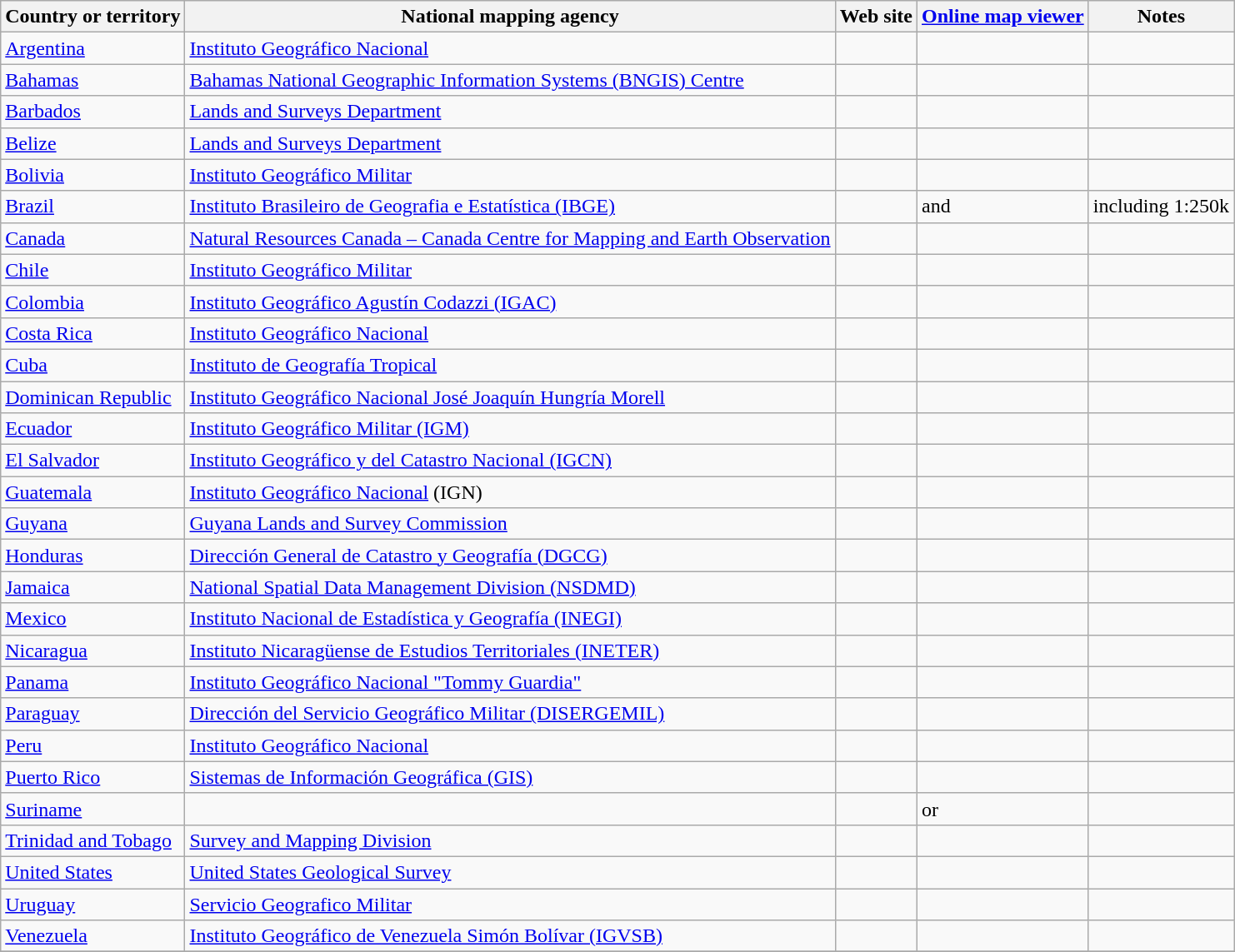<table class="wikitable">
<tr>
<th>Country or territory</th>
<th>National mapping agency</th>
<th>Web site</th>
<th><a href='#'>Online map viewer</a></th>
<th>Notes</th>
</tr>
<tr>
<td><a href='#'>Argentina</a></td>
<td><a href='#'>Instituto Geográfico Nacional</a></td>
<td></td>
<td></td>
<td></td>
</tr>
<tr>
<td><a href='#'>Bahamas</a></td>
<td><a href='#'>Bahamas National Geographic Information Systems (BNGIS) Centre</a></td>
<td></td>
<td></td>
<td></td>
</tr>
<tr>
<td><a href='#'>Barbados</a></td>
<td><a href='#'>Lands and Surveys Department</a></td>
<td></td>
<td></td>
<td></td>
</tr>
<tr>
<td><a href='#'>Belize</a></td>
<td><a href='#'>Lands and Surveys Department</a></td>
<td></td>
<td></td>
<td></td>
</tr>
<tr>
<td><a href='#'>Bolivia</a></td>
<td><a href='#'>Instituto Geográfico Militar</a></td>
<td></td>
<td> </td>
<td></td>
</tr>
<tr>
<td><a href='#'>Brazil</a></td>
<td><a href='#'>Instituto Brasileiro de Geografia e Estatística (IBGE)</a></td>
<td></td>
<td> and </td>
<td>including 1:250k</td>
</tr>
<tr>
<td><a href='#'>Canada</a></td>
<td><a href='#'>Natural Resources Canada – Canada Centre for Mapping and Earth Observation</a></td>
<td> </td>
<td></td>
<td></td>
</tr>
<tr>
<td><a href='#'>Chile</a></td>
<td><a href='#'>Instituto Geográfico Militar</a></td>
<td></td>
<td></td>
<td></td>
</tr>
<tr>
<td><a href='#'>Colombia</a></td>
<td><a href='#'>Instituto Geográfico Agustín Codazzi (IGAC)</a></td>
<td></td>
<td> </td>
<td></td>
</tr>
<tr>
<td><a href='#'>Costa Rica</a></td>
<td><a href='#'>Instituto Geográfico Nacional</a></td>
<td></td>
<td></td>
<td></td>
</tr>
<tr>
<td><a href='#'>Cuba</a></td>
<td><a href='#'>Instituto de Geografía Tropical</a></td>
<td></td>
<td></td>
<td></td>
</tr>
<tr>
<td><a href='#'>Dominican Republic</a></td>
<td><a href='#'>Instituto Geográfico Nacional José Joaquín Hungría Morell</a></td>
<td></td>
<td></td>
<td></td>
</tr>
<tr>
<td><a href='#'>Ecuador</a></td>
<td><a href='#'>Instituto Geográfico Militar (IGM)</a></td>
<td></td>
<td></td>
<td></td>
</tr>
<tr>
<td><a href='#'>El Salvador</a></td>
<td><a href='#'>Instituto Geográfico y del Catastro Nacional (IGCN)</a></td>
<td></td>
<td></td>
<td></td>
</tr>
<tr>
<td><a href='#'>Guatemala</a></td>
<td><a href='#'>Instituto Geográfico Nacional</a> (IGN)</td>
<td></td>
<td></td>
<td></td>
</tr>
<tr>
<td><a href='#'>Guyana</a></td>
<td><a href='#'>Guyana Lands and Survey Commission</a></td>
<td></td>
<td></td>
<td></td>
</tr>
<tr>
<td><a href='#'>Honduras</a></td>
<td><a href='#'>Dirección General de Catastro y Geografía (DGCG)</a></td>
<td></td>
<td></td>
<td></td>
</tr>
<tr>
<td><a href='#'>Jamaica</a></td>
<td><a href='#'>National Spatial Data Management Division (NSDMD)</a></td>
<td></td>
<td></td>
<td></td>
</tr>
<tr>
<td><a href='#'>Mexico</a></td>
<td><a href='#'>Instituto Nacional de Estadística y Geografía (INEGI)</a></td>
<td></td>
<td></td>
<td></td>
</tr>
<tr>
<td><a href='#'>Nicaragua</a></td>
<td><a href='#'>Instituto Nicaragüense de Estudios Territoriales (INETER)</a></td>
<td></td>
<td></td>
<td></td>
</tr>
<tr>
<td><a href='#'>Panama</a></td>
<td><a href='#'>Instituto Geográfico Nacional "Tommy Guardia"</a></td>
<td></td>
<td></td>
<td></td>
</tr>
<tr>
<td><a href='#'>Paraguay</a></td>
<td><a href='#'>Dirección del Servicio Geográfico Militar (DISERGEMIL)</a></td>
<td></td>
<td></td>
<td></td>
</tr>
<tr>
<td><a href='#'>Peru</a></td>
<td><a href='#'>Instituto Geográfico Nacional</a></td>
<td></td>
<td></td>
<td></td>
</tr>
<tr>
<td><a href='#'>Puerto Rico</a></td>
<td><a href='#'>Sistemas de Información Geográfica (GIS)</a></td>
<td></td>
<td></td>
<td></td>
</tr>
<tr>
<td><a href='#'>Suriname</a></td>
<td></td>
<td></td>
<td> or </td>
<td></td>
</tr>
<tr>
<td><a href='#'>Trinidad and Tobago</a></td>
<td><a href='#'>Survey and Mapping Division</a></td>
<td></td>
<td></td>
<td></td>
</tr>
<tr>
<td><a href='#'>United States</a></td>
<td><a href='#'>United States Geological Survey</a></td>
<td></td>
<td></td>
<td></td>
</tr>
<tr>
<td><a href='#'>Uruguay</a></td>
<td><a href='#'>Servicio Geografico Militar</a></td>
<td> </td>
<td></td>
<td></td>
</tr>
<tr>
<td><a href='#'>Venezuela</a></td>
<td><a href='#'>Instituto Geográfico de Venezuela Simón Bolívar (IGVSB)</a></td>
<td></td>
<td></td>
<td></td>
</tr>
<tr>
</tr>
<tr>
</tr>
</table>
